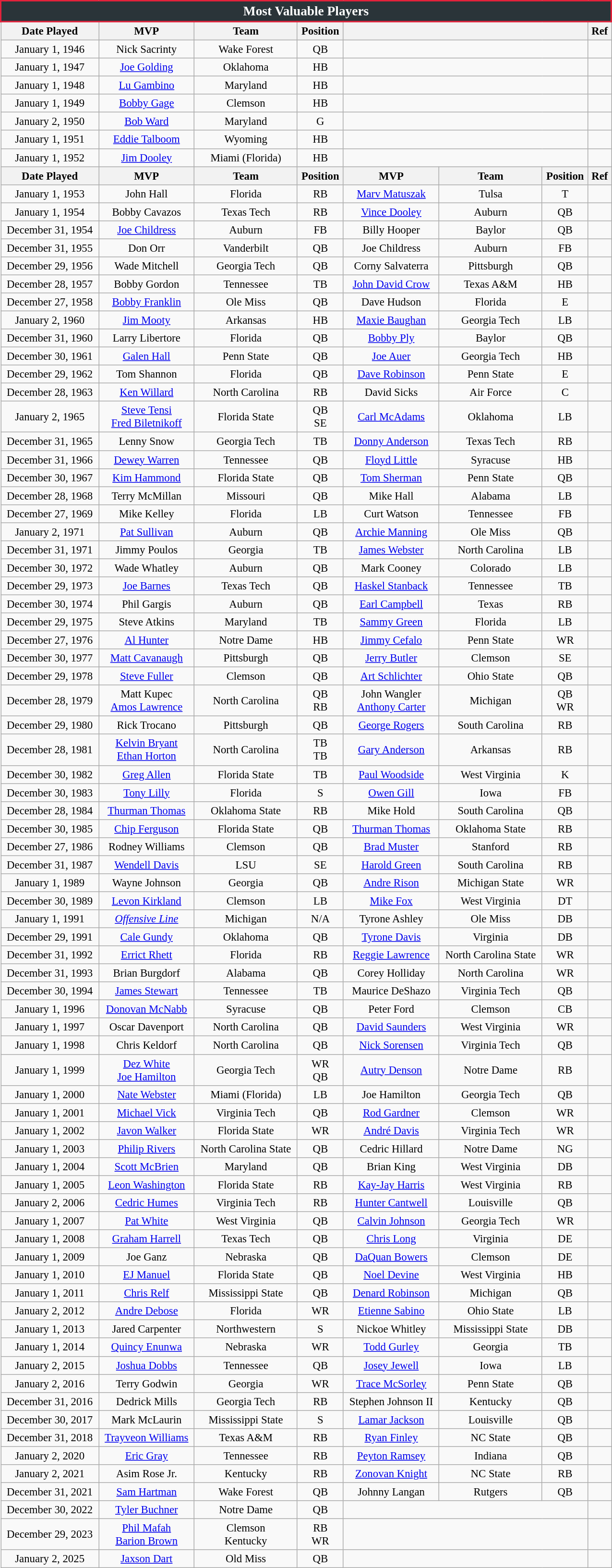<table class="wikitable collapsible" style="width:850px; text-align:center; font-size:95%;">
<tr>
<th colspan="8" style="background:#2a3439; color:#fff; border:2px solid #e2223b; text-align:center;" bgcolor=""><big><strong>Most Valuable Players</strong></big></th>
</tr>
<tr>
<th>Date Played</th>
<th>MVP</th>
<th>Team</th>
<th>Position</th>
<th colspan=3> </th>
<th>Ref</th>
</tr>
<tr>
<td>January 1, 1946</td>
<td>Nick Sacrinty</td>
<td>Wake Forest</td>
<td>QB</td>
<td colspan=3> </td>
<td></td>
</tr>
<tr>
<td>January 1, 1947</td>
<td><a href='#'>Joe Golding</a></td>
<td>Oklahoma</td>
<td>HB</td>
<td colspan=3> </td>
<td></td>
</tr>
<tr>
<td>January 1, 1948</td>
<td><a href='#'>Lu Gambino</a></td>
<td>Maryland</td>
<td>HB</td>
<td colspan=3> </td>
<td></td>
</tr>
<tr>
<td>January 1, 1949</td>
<td><a href='#'>Bobby Gage</a></td>
<td>Clemson</td>
<td>HB</td>
<td colspan=3> </td>
<td></td>
</tr>
<tr>
<td>January 2, 1950</td>
<td><a href='#'>Bob Ward</a></td>
<td>Maryland</td>
<td>G</td>
<td colspan=3> </td>
<td></td>
</tr>
<tr>
<td>January 1, 1951</td>
<td><a href='#'>Eddie Talboom</a></td>
<td>Wyoming</td>
<td>HB</td>
<td colspan=3> </td>
<td></td>
</tr>
<tr>
<td>January 1, 1952</td>
<td><a href='#'>Jim Dooley</a></td>
<td>Miami (Florida)</td>
<td>HB</td>
<td colspan=3> </td>
<td></td>
</tr>
<tr>
<th>Date Played</th>
<th>MVP</th>
<th>Team</th>
<th>Position</th>
<th>MVP</th>
<th>Team</th>
<th>Position</th>
<th>Ref</th>
</tr>
<tr>
<td>January 1, 1953</td>
<td>John Hall</td>
<td>Florida</td>
<td>RB</td>
<td><a href='#'>Marv Matuszak</a></td>
<td>Tulsa</td>
<td>T</td>
<td></td>
</tr>
<tr>
<td>January 1, 1954</td>
<td>Bobby Cavazos</td>
<td>Texas Tech</td>
<td>RB</td>
<td><a href='#'>Vince Dooley</a></td>
<td>Auburn</td>
<td>QB</td>
<td></td>
</tr>
<tr>
<td>December 31, 1954</td>
<td><a href='#'>Joe Childress</a></td>
<td>Auburn</td>
<td>FB</td>
<td>Billy Hooper</td>
<td>Baylor</td>
<td>QB</td>
<td></td>
</tr>
<tr>
<td>December 31, 1955</td>
<td>Don Orr</td>
<td>Vanderbilt</td>
<td>QB</td>
<td>Joe Childress</td>
<td>Auburn</td>
<td>FB</td>
<td></td>
</tr>
<tr>
<td>December 29, 1956</td>
<td>Wade Mitchell</td>
<td>Georgia Tech</td>
<td>QB</td>
<td>Corny Salvaterra</td>
<td>Pittsburgh</td>
<td>QB</td>
<td></td>
</tr>
<tr>
<td>December 28, 1957</td>
<td>Bobby Gordon</td>
<td>Tennessee</td>
<td>TB</td>
<td><a href='#'>John David Crow</a></td>
<td>Texas A&M</td>
<td>HB</td>
<td></td>
</tr>
<tr>
<td>December 27, 1958</td>
<td><a href='#'>Bobby Franklin</a></td>
<td>Ole Miss</td>
<td>QB</td>
<td>Dave Hudson</td>
<td>Florida</td>
<td>E</td>
<td></td>
</tr>
<tr>
<td>January 2, 1960</td>
<td><a href='#'>Jim Mooty</a></td>
<td>Arkansas</td>
<td>HB</td>
<td><a href='#'>Maxie Baughan</a></td>
<td>Georgia Tech</td>
<td>LB</td>
<td></td>
</tr>
<tr>
<td>December 31, 1960</td>
<td>Larry Libertore</td>
<td>Florida</td>
<td>QB</td>
<td><a href='#'>Bobby Ply</a></td>
<td>Baylor</td>
<td>QB</td>
<td></td>
</tr>
<tr>
<td>December 30, 1961</td>
<td><a href='#'>Galen Hall</a></td>
<td>Penn State</td>
<td>QB</td>
<td><a href='#'>Joe Auer</a></td>
<td>Georgia Tech</td>
<td>HB</td>
<td></td>
</tr>
<tr>
<td>December 29, 1962</td>
<td>Tom Shannon</td>
<td>Florida</td>
<td>QB</td>
<td><a href='#'>Dave Robinson</a></td>
<td>Penn State</td>
<td>E</td>
<td></td>
</tr>
<tr>
<td>December 28, 1963</td>
<td><a href='#'>Ken Willard</a></td>
<td>North Carolina</td>
<td>RB</td>
<td>David Sicks</td>
<td>Air Force</td>
<td>C</td>
<td></td>
</tr>
<tr>
<td>January 2, 1965</td>
<td><a href='#'>Steve Tensi</a><br><a href='#'>Fred Biletnikoff</a></td>
<td>Florida State</td>
<td>QB<br>SE</td>
<td><a href='#'>Carl McAdams</a></td>
<td>Oklahoma</td>
<td>LB</td>
<td></td>
</tr>
<tr>
<td>December 31, 1965</td>
<td>Lenny Snow</td>
<td>Georgia Tech</td>
<td>TB</td>
<td><a href='#'>Donny Anderson</a></td>
<td>Texas Tech</td>
<td>RB</td>
<td></td>
</tr>
<tr>
<td>December 31, 1966</td>
<td><a href='#'>Dewey Warren</a></td>
<td>Tennessee</td>
<td>QB</td>
<td><a href='#'>Floyd Little</a></td>
<td>Syracuse</td>
<td>HB</td>
<td></td>
</tr>
<tr>
<td>December 30, 1967</td>
<td><a href='#'>Kim Hammond</a></td>
<td>Florida State</td>
<td>QB</td>
<td><a href='#'>Tom Sherman</a></td>
<td>Penn State</td>
<td>QB</td>
<td></td>
</tr>
<tr>
<td>December 28, 1968</td>
<td>Terry McMillan</td>
<td>Missouri</td>
<td>QB</td>
<td>Mike Hall</td>
<td>Alabama</td>
<td>LB</td>
<td></td>
</tr>
<tr>
<td>December 27, 1969</td>
<td>Mike Kelley</td>
<td>Florida</td>
<td>LB</td>
<td>Curt Watson</td>
<td>Tennessee</td>
<td>FB</td>
<td></td>
</tr>
<tr>
<td>January 2, 1971</td>
<td><a href='#'>Pat Sullivan</a></td>
<td>Auburn</td>
<td>QB</td>
<td><a href='#'>Archie Manning</a></td>
<td>Ole Miss</td>
<td>QB</td>
<td></td>
</tr>
<tr>
<td>December 31, 1971</td>
<td>Jimmy Poulos</td>
<td>Georgia</td>
<td>TB</td>
<td><a href='#'>James Webster</a></td>
<td>North Carolina</td>
<td>LB</td>
<td></td>
</tr>
<tr>
<td>December 30, 1972</td>
<td>Wade Whatley</td>
<td>Auburn</td>
<td>QB</td>
<td>Mark Cooney</td>
<td>Colorado</td>
<td>LB</td>
<td></td>
</tr>
<tr>
<td>December 29, 1973</td>
<td><a href='#'>Joe Barnes</a></td>
<td>Texas Tech</td>
<td>QB</td>
<td><a href='#'>Haskel Stanback</a></td>
<td>Tennessee</td>
<td>TB</td>
<td></td>
</tr>
<tr>
<td>December 30, 1974</td>
<td>Phil Gargis</td>
<td>Auburn</td>
<td>QB</td>
<td><a href='#'>Earl Campbell</a></td>
<td>Texas</td>
<td>RB</td>
<td></td>
</tr>
<tr>
<td>December 29, 1975</td>
<td>Steve Atkins</td>
<td>Maryland</td>
<td>TB</td>
<td><a href='#'>Sammy Green</a></td>
<td>Florida</td>
<td>LB</td>
<td></td>
</tr>
<tr>
<td>December 27, 1976</td>
<td><a href='#'>Al Hunter</a></td>
<td>Notre Dame</td>
<td>HB</td>
<td><a href='#'>Jimmy Cefalo</a></td>
<td>Penn State</td>
<td>WR</td>
<td></td>
</tr>
<tr>
<td>December 30, 1977</td>
<td><a href='#'>Matt Cavanaugh</a></td>
<td>Pittsburgh</td>
<td>QB</td>
<td><a href='#'>Jerry Butler</a></td>
<td>Clemson</td>
<td>SE</td>
<td></td>
</tr>
<tr>
<td>December 29, 1978</td>
<td><a href='#'>Steve Fuller</a></td>
<td>Clemson</td>
<td>QB</td>
<td><a href='#'>Art Schlichter</a></td>
<td>Ohio State</td>
<td>QB</td>
<td></td>
</tr>
<tr>
<td>December 28, 1979</td>
<td>Matt Kupec<br><a href='#'>Amos Lawrence</a></td>
<td>North Carolina</td>
<td>QB<br>RB</td>
<td>John Wangler <br><a href='#'>Anthony Carter</a></td>
<td>Michigan</td>
<td>QB<br>WR</td>
<td></td>
</tr>
<tr>
<td>December 29, 1980</td>
<td>Rick Trocano</td>
<td>Pittsburgh</td>
<td>QB</td>
<td><a href='#'>George Rogers</a></td>
<td>South Carolina</td>
<td>RB</td>
<td></td>
</tr>
<tr>
<td>December 28, 1981</td>
<td><a href='#'>Kelvin Bryant</a><br><a href='#'>Ethan Horton</a></td>
<td>North Carolina</td>
<td>TB<br>TB</td>
<td><a href='#'>Gary Anderson</a></td>
<td>Arkansas</td>
<td>RB</td>
<td></td>
</tr>
<tr>
<td>December 30, 1982</td>
<td><a href='#'>Greg Allen</a></td>
<td>Florida State</td>
<td>TB</td>
<td><a href='#'>Paul Woodside</a></td>
<td>West Virginia</td>
<td>K</td>
<td></td>
</tr>
<tr>
<td>December 30, 1983</td>
<td><a href='#'>Tony Lilly</a></td>
<td>Florida</td>
<td>S</td>
<td><a href='#'>Owen Gill</a></td>
<td>Iowa</td>
<td>FB</td>
<td></td>
</tr>
<tr>
<td>December 28, 1984</td>
<td><a href='#'>Thurman Thomas</a></td>
<td>Oklahoma State</td>
<td>RB</td>
<td>Mike Hold</td>
<td>South Carolina</td>
<td>QB</td>
<td></td>
</tr>
<tr>
<td>December 30, 1985</td>
<td><a href='#'>Chip Ferguson</a></td>
<td>Florida State</td>
<td>QB</td>
<td><a href='#'>Thurman Thomas</a></td>
<td>Oklahoma State</td>
<td>RB</td>
<td></td>
</tr>
<tr>
<td>December 27, 1986</td>
<td>Rodney Williams</td>
<td>Clemson</td>
<td>QB</td>
<td><a href='#'>Brad Muster</a></td>
<td>Stanford</td>
<td>RB</td>
<td></td>
</tr>
<tr>
<td>December 31, 1987</td>
<td><a href='#'>Wendell Davis</a></td>
<td>LSU</td>
<td>SE</td>
<td><a href='#'>Harold Green</a></td>
<td>South Carolina</td>
<td>RB</td>
<td></td>
</tr>
<tr>
<td>January 1, 1989</td>
<td>Wayne Johnson</td>
<td>Georgia</td>
<td>QB</td>
<td><a href='#'>Andre Rison</a></td>
<td>Michigan State</td>
<td>WR</td>
<td></td>
</tr>
<tr>
<td>December 30, 1989</td>
<td><a href='#'>Levon Kirkland</a></td>
<td>Clemson</td>
<td>LB</td>
<td><a href='#'>Mike Fox</a></td>
<td>West Virginia</td>
<td>DT</td>
<td></td>
</tr>
<tr>
<td>January 1, 1991</td>
<td><a href='#'><em>Offensive Line</em></a></td>
<td>Michigan</td>
<td>N/A</td>
<td>Tyrone Ashley</td>
<td>Ole Miss</td>
<td>DB</td>
<td></td>
</tr>
<tr>
<td>December 29, 1991</td>
<td><a href='#'>Cale Gundy</a></td>
<td>Oklahoma</td>
<td>QB</td>
<td><a href='#'>Tyrone Davis</a></td>
<td>Virginia</td>
<td>DB</td>
<td></td>
</tr>
<tr>
<td>December 31, 1992</td>
<td><a href='#'>Errict Rhett</a></td>
<td>Florida</td>
<td>RB</td>
<td><a href='#'>Reggie Lawrence</a></td>
<td>North Carolina State</td>
<td>WR</td>
<td></td>
</tr>
<tr>
<td>December 31, 1993</td>
<td>Brian Burgdorf</td>
<td>Alabama</td>
<td>QB</td>
<td>Corey Holliday</td>
<td>North Carolina</td>
<td>WR</td>
<td></td>
</tr>
<tr>
<td>December 30, 1994</td>
<td><a href='#'>James Stewart</a></td>
<td>Tennessee</td>
<td>TB</td>
<td>Maurice DeShazo</td>
<td>Virginia Tech</td>
<td>QB</td>
<td></td>
</tr>
<tr>
<td>January 1, 1996</td>
<td><a href='#'>Donovan McNabb</a></td>
<td>Syracuse</td>
<td>QB</td>
<td>Peter Ford</td>
<td>Clemson</td>
<td>CB</td>
<td></td>
</tr>
<tr>
<td>January 1, 1997</td>
<td>Oscar Davenport</td>
<td>North Carolina</td>
<td>QB</td>
<td><a href='#'>David Saunders</a></td>
<td>West Virginia</td>
<td>WR</td>
<td></td>
</tr>
<tr>
<td>January 1, 1998</td>
<td>Chris Keldorf</td>
<td>North Carolina</td>
<td>QB</td>
<td><a href='#'>Nick Sorensen</a></td>
<td>Virginia Tech</td>
<td>QB</td>
<td></td>
</tr>
<tr>
<td>January 1, 1999</td>
<td><a href='#'>Dez White</a><br><a href='#'>Joe Hamilton</a></td>
<td>Georgia Tech</td>
<td>WR<br>QB</td>
<td><a href='#'>Autry Denson</a></td>
<td>Notre Dame</td>
<td>RB</td>
<td></td>
</tr>
<tr>
<td>January 1, 2000</td>
<td><a href='#'>Nate Webster</a></td>
<td>Miami (Florida)</td>
<td>LB</td>
<td>Joe Hamilton</td>
<td>Georgia Tech</td>
<td>QB</td>
<td></td>
</tr>
<tr>
<td>January 1, 2001</td>
<td><a href='#'>Michael Vick</a></td>
<td>Virginia Tech</td>
<td>QB</td>
<td><a href='#'>Rod Gardner</a></td>
<td>Clemson</td>
<td>WR</td>
<td></td>
</tr>
<tr>
<td>January 1, 2002</td>
<td><a href='#'>Javon Walker</a></td>
<td>Florida State</td>
<td>WR</td>
<td><a href='#'>André Davis</a></td>
<td>Virginia Tech</td>
<td>WR</td>
<td></td>
</tr>
<tr>
<td>January 1, 2003</td>
<td><a href='#'>Philip Rivers</a></td>
<td>North Carolina State</td>
<td>QB</td>
<td>Cedric Hillard</td>
<td>Notre Dame</td>
<td>NG</td>
<td></td>
</tr>
<tr>
<td>January 1, 2004</td>
<td><a href='#'>Scott McBrien</a></td>
<td>Maryland</td>
<td>QB</td>
<td>Brian King</td>
<td>West Virginia</td>
<td>DB</td>
<td></td>
</tr>
<tr>
<td>January 1, 2005</td>
<td><a href='#'>Leon Washington</a></td>
<td>Florida State</td>
<td>RB</td>
<td><a href='#'>Kay-Jay Harris</a></td>
<td>West Virginia</td>
<td>RB</td>
<td></td>
</tr>
<tr>
<td>January 2, 2006</td>
<td><a href='#'>Cedric Humes</a></td>
<td>Virginia Tech</td>
<td>RB</td>
<td><a href='#'>Hunter Cantwell</a></td>
<td>Louisville</td>
<td>QB</td>
<td></td>
</tr>
<tr>
<td>January 1, 2007</td>
<td><a href='#'>Pat White</a></td>
<td>West Virginia</td>
<td>QB</td>
<td><a href='#'>Calvin Johnson</a></td>
<td>Georgia Tech</td>
<td>WR</td>
<td></td>
</tr>
<tr>
<td>January 1, 2008</td>
<td><a href='#'>Graham Harrell</a></td>
<td>Texas Tech</td>
<td>QB</td>
<td><a href='#'>Chris Long</a></td>
<td>Virginia</td>
<td>DE</td>
<td></td>
</tr>
<tr>
<td>January 1, 2009</td>
<td>Joe Ganz</td>
<td>Nebraska</td>
<td>QB</td>
<td><a href='#'>DaQuan Bowers</a></td>
<td>Clemson</td>
<td>DE</td>
<td></td>
</tr>
<tr>
<td>January 1, 2010</td>
<td><a href='#'>EJ Manuel</a></td>
<td>Florida State</td>
<td>QB</td>
<td><a href='#'>Noel Devine</a></td>
<td>West Virginia</td>
<td>HB</td>
<td></td>
</tr>
<tr>
<td>January 1, 2011</td>
<td><a href='#'>Chris Relf</a></td>
<td>Mississippi State</td>
<td>QB</td>
<td><a href='#'>Denard Robinson</a></td>
<td>Michigan</td>
<td>QB</td>
<td></td>
</tr>
<tr>
<td>January 2, 2012</td>
<td><a href='#'>Andre Debose</a></td>
<td>Florida</td>
<td>WR</td>
<td><a href='#'>Etienne Sabino</a></td>
<td>Ohio State</td>
<td>LB</td>
<td></td>
</tr>
<tr>
<td>January 1, 2013</td>
<td>Jared Carpenter</td>
<td>Northwestern</td>
<td>S</td>
<td>Nickoe Whitley</td>
<td>Mississippi State</td>
<td>DB</td>
<td></td>
</tr>
<tr>
<td>January 1, 2014</td>
<td><a href='#'>Quincy Enunwa</a></td>
<td>Nebraska</td>
<td>WR</td>
<td><a href='#'>Todd Gurley</a></td>
<td>Georgia</td>
<td>TB</td>
<td></td>
</tr>
<tr>
<td>January 2, 2015</td>
<td><a href='#'>Joshua Dobbs</a></td>
<td>Tennessee</td>
<td>QB</td>
<td><a href='#'>Josey Jewell</a></td>
<td>Iowa</td>
<td>LB</td>
<td></td>
</tr>
<tr>
<td>January 2, 2016</td>
<td>Terry Godwin</td>
<td>Georgia</td>
<td>WR</td>
<td><a href='#'>Trace McSorley</a></td>
<td>Penn State</td>
<td>QB</td>
<td></td>
</tr>
<tr>
<td>December 31, 2016</td>
<td>Dedrick Mills</td>
<td>Georgia Tech</td>
<td>RB</td>
<td>Stephen Johnson II</td>
<td>Kentucky</td>
<td>QB</td>
<td></td>
</tr>
<tr>
<td>December 30, 2017</td>
<td>Mark McLaurin</td>
<td>Mississippi State</td>
<td>S</td>
<td><a href='#'>Lamar Jackson</a></td>
<td>Louisville</td>
<td>QB</td>
<td></td>
</tr>
<tr>
<td>December 31, 2018</td>
<td><a href='#'>Trayveon Williams</a></td>
<td>Texas A&M</td>
<td>RB</td>
<td><a href='#'>Ryan Finley</a></td>
<td>NC State</td>
<td>QB</td>
<td></td>
</tr>
<tr>
<td>January 2, 2020</td>
<td><a href='#'>Eric Gray</a></td>
<td>Tennessee</td>
<td>RB</td>
<td><a href='#'>Peyton Ramsey</a></td>
<td>Indiana</td>
<td>QB</td>
<td></td>
</tr>
<tr>
<td>January 2, 2021</td>
<td>Asim Rose Jr.</td>
<td>Kentucky</td>
<td>RB</td>
<td><a href='#'>Zonovan Knight</a></td>
<td>NC State</td>
<td>RB</td>
<td></td>
</tr>
<tr>
<td>December 31, 2021</td>
<td><a href='#'>Sam Hartman</a></td>
<td>Wake Forest</td>
<td>QB</td>
<td>Johnny Langan</td>
<td>Rutgers</td>
<td>QB</td>
<td></td>
</tr>
<tr>
<td>December 30, 2022</td>
<td><a href='#'>Tyler Buchner</a></td>
<td>Notre Dame</td>
<td>QB</td>
<td colspan=3></td>
<td></td>
</tr>
<tr>
<td>December 29, 2023</td>
<td><a href='#'>Phil Mafah</a><br><a href='#'>Barion Brown</a></td>
<td>Clemson<br>Kentucky</td>
<td>RB<br>WR</td>
<td colspan=3></td>
<td></td>
</tr>
<tr>
<td>January 2, 2025</td>
<td><a href='#'>Jaxson Dart</a></td>
<td>Old Miss</td>
<td>QB</td>
<td colspan=3></td>
<td></td>
</tr>
</table>
